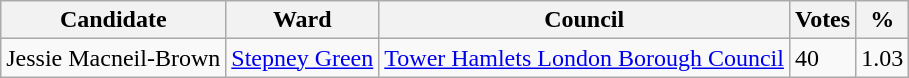<table class="wikitable sortable" style="clear:both;">
<tr>
<th class="unsortable">Candidate</th>
<th class="unsortable">Ward</th>
<th class="unsortable">Council</th>
<th>Votes</th>
<th>%</th>
</tr>
<tr>
<td>Jessie Macneil-Brown</td>
<td><a href='#'>Stepney Green</a></td>
<td><a href='#'>Tower Hamlets London Borough Council</a></td>
<td>40</td>
<td>1.03</td>
</tr>
</table>
